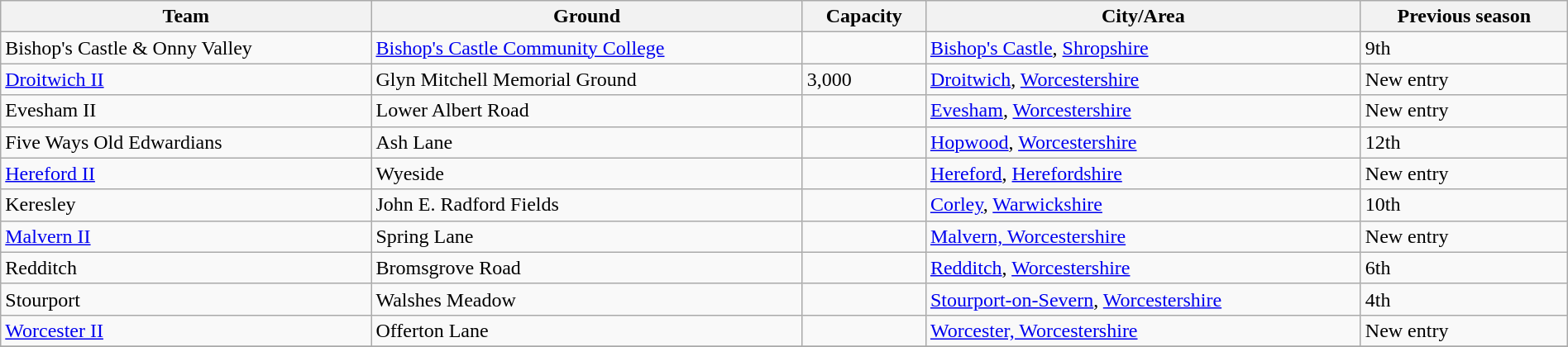<table class="wikitable sortable" width=100%>
<tr>
<th>Team</th>
<th>Ground</th>
<th>Capacity</th>
<th>City/Area</th>
<th>Previous season</th>
</tr>
<tr>
<td>Bishop's Castle & Onny Valley</td>
<td><a href='#'>Bishop's Castle Community College</a></td>
<td></td>
<td><a href='#'>Bishop's Castle</a>, <a href='#'>Shropshire</a></td>
<td>9th</td>
</tr>
<tr>
<td><a href='#'>Droitwich II</a></td>
<td>Glyn Mitchell Memorial Ground</td>
<td>3,000</td>
<td><a href='#'>Droitwich</a>, <a href='#'>Worcestershire</a></td>
<td>New entry</td>
</tr>
<tr>
<td>Evesham II</td>
<td>Lower Albert Road</td>
<td></td>
<td><a href='#'>Evesham</a>, <a href='#'>Worcestershire</a></td>
<td>New entry</td>
</tr>
<tr>
<td>Five Ways Old Edwardians</td>
<td>Ash Lane</td>
<td></td>
<td><a href='#'>Hopwood</a>, <a href='#'>Worcestershire</a></td>
<td>12th</td>
</tr>
<tr>
<td><a href='#'>Hereford II</a></td>
<td>Wyeside</td>
<td></td>
<td><a href='#'>Hereford</a>, <a href='#'>Herefordshire</a></td>
<td>New entry</td>
</tr>
<tr>
<td>Keresley</td>
<td>John E. Radford Fields</td>
<td></td>
<td><a href='#'>Corley</a>, <a href='#'>Warwickshire</a></td>
<td>10th</td>
</tr>
<tr>
<td><a href='#'>Malvern II</a></td>
<td>Spring Lane</td>
<td></td>
<td><a href='#'>Malvern, Worcestershire</a></td>
<td>New entry</td>
</tr>
<tr>
<td>Redditch</td>
<td>Bromsgrove Road</td>
<td></td>
<td><a href='#'>Redditch</a>, <a href='#'>Worcestershire</a></td>
<td>6th</td>
</tr>
<tr>
<td>Stourport</td>
<td>Walshes Meadow</td>
<td></td>
<td><a href='#'>Stourport-on-Severn</a>, <a href='#'>Worcestershire</a></td>
<td>4th</td>
</tr>
<tr>
<td><a href='#'>Worcester II</a></td>
<td>Offerton Lane</td>
<td></td>
<td><a href='#'>Worcester, Worcestershire</a></td>
<td>New entry</td>
</tr>
<tr>
</tr>
</table>
